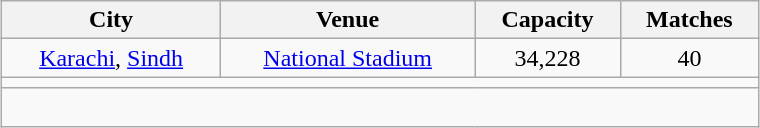<table class="wikitable" style="text-align:center; width:40%; margin:auto">
<tr>
<th>City</th>
<th>Venue</th>
<th>Capacity</th>
<th>Matches</th>
</tr>
<tr>
<td><a href='#'>Karachi</a>, <a href='#'>Sindh</a></td>
<td><a href='#'>National Stadium</a></td>
<td>34,228</td>
<td>40</td>
</tr>
<tr>
<td colspan=4></td>
</tr>
<tr>
<td colspan=4><br></td>
</tr>
</table>
